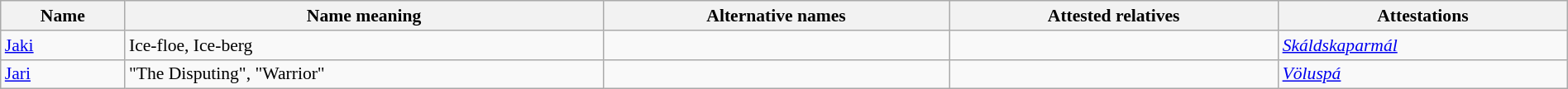<table class="wikitable sortable" style="font-size: 90%; width: 100%">
<tr>
<th>Name</th>
<th>Name meaning</th>
<th>Alternative names</th>
<th>Attested relatives</th>
<th>Attestations</th>
</tr>
<tr>
<td><a href='#'>Jaki</a></td>
<td>Ice-floe, Ice-berg</td>
<td></td>
<td></td>
<td><em><a href='#'>Skáldskaparmál</a></em></td>
</tr>
<tr>
<td><a href='#'>Jari</a></td>
<td>"The Disputing", "Warrior"</td>
<td></td>
<td></td>
<td><em><a href='#'>Völuspá</a></em></td>
</tr>
</table>
